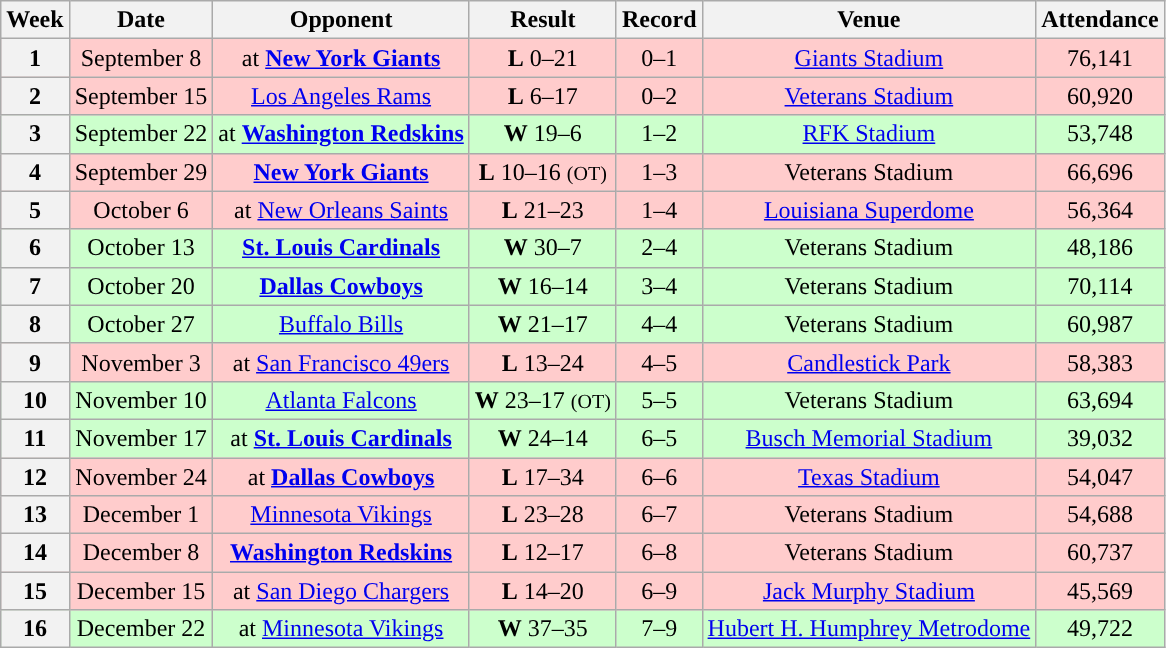<table class="wikitable" style="text-align:center">
<tr>
<th>Week</th>
<th>Date</th>
<th>Opponent</th>
<th>Result</th>
<th>Record</th>
<th>Venue</th>
<th>Attendance</th>
</tr>
<tr style="background:#fcc">
<th>1</th>
<td>September 8</td>
<td>at <strong><a href='#'>New York Giants</a></strong></td>
<td><strong>L</strong> 0–21</td>
<td>0–1</td>
<td><a href='#'>Giants Stadium</a></td>
<td>76,141</td>
</tr>
<tr style="background:#fcc">
<th>2</th>
<td>September 15</td>
<td><a href='#'>Los Angeles Rams</a></td>
<td><strong>L</strong> 6–17</td>
<td>0–2</td>
<td><a href='#'>Veterans Stadium</a></td>
<td>60,920</td>
</tr>
<tr style="background:#cfc">
<th>3</th>
<td>September 22</td>
<td>at <strong><a href='#'>Washington Redskins</a></strong></td>
<td><strong>W</strong> 19–6</td>
<td>1–2</td>
<td><a href='#'>RFK Stadium</a></td>
<td>53,748</td>
</tr>
<tr style="background:#fcc">
<th>4</th>
<td>September 29</td>
<td><strong><a href='#'>New York Giants</a></strong></td>
<td><strong>L</strong> 10–16 <small>(OT)</small></td>
<td>1–3</td>
<td>Veterans Stadium</td>
<td>66,696</td>
</tr>
<tr style="background:#fcc">
<th>5</th>
<td>October 6</td>
<td>at <a href='#'>New Orleans Saints</a></td>
<td><strong>L</strong> 21–23</td>
<td>1–4</td>
<td><a href='#'>Louisiana Superdome</a></td>
<td>56,364</td>
</tr>
<tr style="background:#cfc">
<th>6</th>
<td>October 13</td>
<td><strong><a href='#'>St. Louis Cardinals</a></strong></td>
<td><strong>W</strong> 30–7</td>
<td>2–4</td>
<td>Veterans Stadium</td>
<td>48,186</td>
</tr>
<tr style="background:#cfc">
<th>7</th>
<td>October 20</td>
<td><strong><a href='#'>Dallas Cowboys</a></strong></td>
<td><strong>W</strong> 16–14</td>
<td>3–4</td>
<td>Veterans Stadium</td>
<td>70,114</td>
</tr>
<tr style="background:#cfc">
<th>8</th>
<td>October 27</td>
<td><a href='#'>Buffalo Bills</a></td>
<td><strong>W</strong> 21–17</td>
<td>4–4</td>
<td>Veterans Stadium</td>
<td>60,987</td>
</tr>
<tr style="background:#fcc">
<th>9</th>
<td>November 3</td>
<td>at <a href='#'>San Francisco 49ers</a></td>
<td><strong>L</strong> 13–24</td>
<td>4–5</td>
<td><a href='#'>Candlestick Park</a></td>
<td>58,383</td>
</tr>
<tr style="background:#cfc">
<th>10</th>
<td>November 10</td>
<td><a href='#'>Atlanta Falcons</a></td>
<td><strong>W</strong> 23–17 <small>(OT)</small></td>
<td>5–5</td>
<td>Veterans Stadium</td>
<td>63,694</td>
</tr>
<tr style="background:#cfc">
<th>11</th>
<td>November 17</td>
<td>at <strong><a href='#'>St. Louis Cardinals</a></strong></td>
<td><strong>W</strong> 24–14</td>
<td>6–5</td>
<td><a href='#'>Busch Memorial Stadium</a></td>
<td>39,032</td>
</tr>
<tr style="background:#fcc">
<th>12</th>
<td>November 24</td>
<td>at <strong><a href='#'>Dallas Cowboys</a></strong></td>
<td><strong>L</strong> 17–34</td>
<td>6–6</td>
<td><a href='#'>Texas Stadium</a></td>
<td>54,047</td>
</tr>
<tr style="background:#fcc">
<th>13</th>
<td>December 1</td>
<td><a href='#'>Minnesota Vikings</a></td>
<td><strong>L</strong> 23–28</td>
<td>6–7</td>
<td>Veterans Stadium</td>
<td>54,688</td>
</tr>
<tr style="background:#fcc">
<th>14</th>
<td>December 8</td>
<td><strong><a href='#'>Washington Redskins</a></strong></td>
<td><strong>L</strong> 12–17</td>
<td>6–8</td>
<td>Veterans Stadium</td>
<td>60,737</td>
</tr>
<tr style="background:#fcc">
<th>15</th>
<td>December 15</td>
<td>at <a href='#'>San Diego Chargers</a></td>
<td><strong>L</strong> 14–20</td>
<td>6–9</td>
<td><a href='#'>Jack Murphy Stadium</a></td>
<td>45,569</td>
</tr>
<tr style="background:#cfc">
<th>16</th>
<td>December 22</td>
<td>at <a href='#'>Minnesota Vikings</a></td>
<td><strong>W</strong> 37–35</td>
<td>7–9</td>
<td><a href='#'>Hubert H. Humphrey Metrodome</a></td>
<td>49,722</td>
</tr>
</table>
